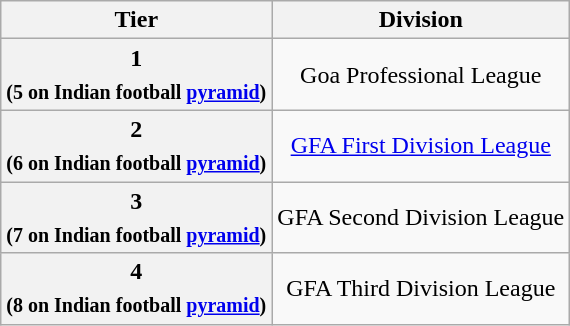<table class="wikitable" style="text-align:center;">
<tr>
<th>Tier</th>
<th>Division</th>
</tr>
<tr>
<th>1<br><sub>(5 on Indian football <a href='#'>pyramid</a>)</sub></th>
<td>Goa Professional League</td>
</tr>
<tr>
<th>2<br><sub>(6 on Indian football <a href='#'>pyramid</a>)</sub></th>
<td><a href='#'>GFA First Division League</a></td>
</tr>
<tr>
<th>3<br><sub>(7 on Indian football <a href='#'>pyramid</a>)</sub></th>
<td>GFA Second Division League</td>
</tr>
<tr>
<th>4<br><sub>(8 on Indian football <a href='#'>pyramid</a>)</sub></th>
<td>GFA Third Division League</td>
</tr>
</table>
